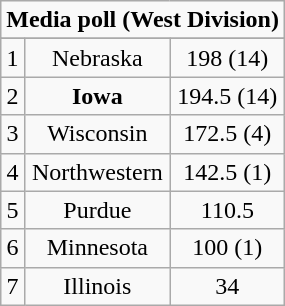<table class="wikitable" style="display: inline-table;">
<tr>
<td align="center" Colspan="3"><strong>Media poll (West Division)</strong></td>
</tr>
<tr align="center">
</tr>
<tr align="center">
<td>1</td>
<td>Nebraska</td>
<td>198 (14)</td>
</tr>
<tr align="center">
<td>2</td>
<td><strong>Iowa</strong></td>
<td>194.5 (14)</td>
</tr>
<tr align="center">
<td>3</td>
<td>Wisconsin</td>
<td>172.5 (4)</td>
</tr>
<tr align="center">
<td>4</td>
<td>Northwestern</td>
<td>142.5 (1)</td>
</tr>
<tr align="center">
<td>5</td>
<td>Purdue</td>
<td>110.5</td>
</tr>
<tr align="center">
<td>6</td>
<td>Minnesota</td>
<td>100 (1)</td>
</tr>
<tr align="center">
<td>7</td>
<td>Illinois</td>
<td>34</td>
</tr>
</table>
